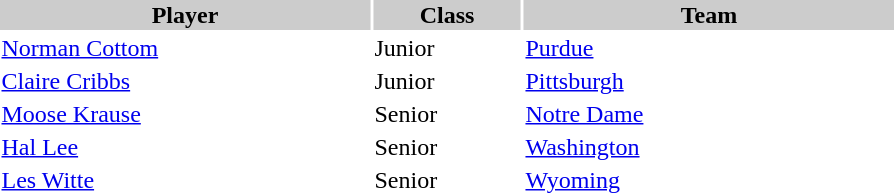<table style="width:600px" "border:'1' 'solid' 'gray'">
<tr>
<th bgcolor="#CCCCCC" style="width:40%">Player</th>
<th bgcolor="#CCCCCC" style="width:16%">Class</th>
<th bgcolor="#CCCCCC" style="width:40%">Team</th>
</tr>
<tr>
<td><a href='#'>Norman Cottom</a></td>
<td>Junior</td>
<td><a href='#'>Purdue</a></td>
</tr>
<tr>
<td><a href='#'>Claire Cribbs</a></td>
<td>Junior</td>
<td><a href='#'>Pittsburgh</a></td>
</tr>
<tr>
<td><a href='#'>Moose Krause</a></td>
<td>Senior</td>
<td><a href='#'>Notre Dame</a></td>
</tr>
<tr>
<td><a href='#'>Hal Lee</a></td>
<td>Senior</td>
<td><a href='#'>Washington</a></td>
</tr>
<tr>
<td><a href='#'>Les Witte</a></td>
<td>Senior</td>
<td><a href='#'>Wyoming</a></td>
</tr>
</table>
